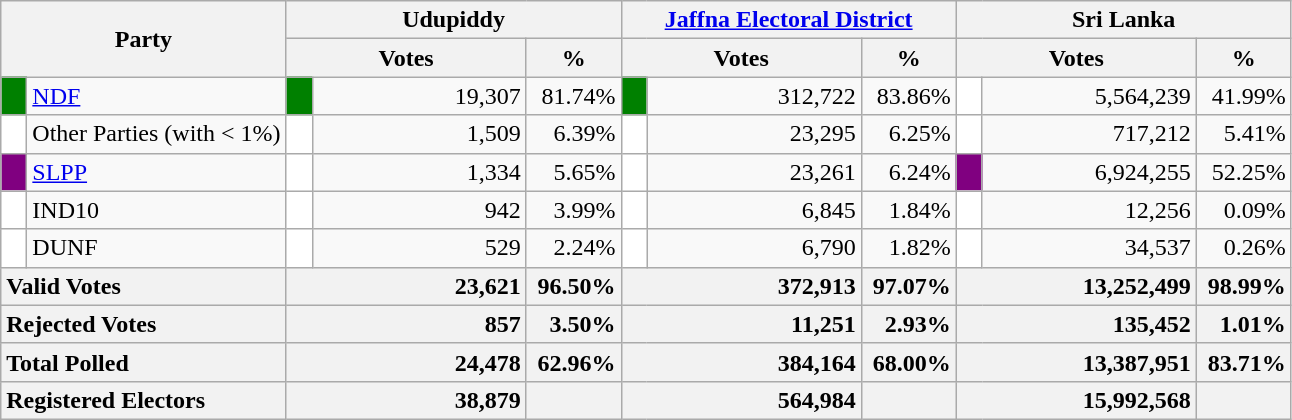<table class="wikitable">
<tr>
<th colspan="2" width="144px"rowspan="2">Party</th>
<th colspan="3" width="216px">Udupiddy</th>
<th colspan="3" width="216px"><a href='#'>Jaffna Electoral District</a></th>
<th colspan="3" width="216px">Sri Lanka</th>
</tr>
<tr>
<th colspan="2" width="144px">Votes</th>
<th>%</th>
<th colspan="2" width="144px">Votes</th>
<th>%</th>
<th colspan="2" width="144px">Votes</th>
<th>%</th>
</tr>
<tr>
<td style="background-color:green;" width="10px"></td>
<td style="text-align:left;"><a href='#'>NDF</a></td>
<td style="background-color:green;" width="10px"></td>
<td style="text-align:right;">19,307</td>
<td style="text-align:right;">81.74%</td>
<td style="background-color:green;" width="10px"></td>
<td style="text-align:right;">312,722</td>
<td style="text-align:right;">83.86%</td>
<td style="background-color:white;" width="10px"></td>
<td style="text-align:right;">5,564,239</td>
<td style="text-align:right;">41.99%</td>
</tr>
<tr>
<td style="background-color:white;" width="10px"></td>
<td style="text-align:left;">Other Parties (with < 1%)</td>
<td style="background-color:white;" width="10px"></td>
<td style="text-align:right;">1,509</td>
<td style="text-align:right;">6.39%</td>
<td style="background-color:white;" width="10px"></td>
<td style="text-align:right;">23,295</td>
<td style="text-align:right;">6.25%</td>
<td style="background-color:white;" width="10px"></td>
<td style="text-align:right;">717,212</td>
<td style="text-align:right;">5.41%</td>
</tr>
<tr>
<td style="background-color:purple;" width="10px"></td>
<td style="text-align:left;"><a href='#'>SLPP</a></td>
<td style="background-color:white;" width="10px"></td>
<td style="text-align:right;">1,334</td>
<td style="text-align:right;">5.65%</td>
<td style="background-color:white;" width="10px"></td>
<td style="text-align:right;">23,261</td>
<td style="text-align:right;">6.24%</td>
<td style="background-color:purple;" width="10px"></td>
<td style="text-align:right;">6,924,255</td>
<td style="text-align:right;">52.25%</td>
</tr>
<tr>
<td style="background-color:white;" width="10px"></td>
<td style="text-align:left;">IND10</td>
<td style="background-color:white;" width="10px"></td>
<td style="text-align:right;">942</td>
<td style="text-align:right;">3.99%</td>
<td style="background-color:white;" width="10px"></td>
<td style="text-align:right;">6,845</td>
<td style="text-align:right;">1.84%</td>
<td style="background-color:white;" width="10px"></td>
<td style="text-align:right;">12,256</td>
<td style="text-align:right;">0.09%</td>
</tr>
<tr>
<td style="background-color:white;" width="10px"></td>
<td style="text-align:left;">DUNF</td>
<td style="background-color:white;" width="10px"></td>
<td style="text-align:right;">529</td>
<td style="text-align:right;">2.24%</td>
<td style="background-color:white;" width="10px"></td>
<td style="text-align:right;">6,790</td>
<td style="text-align:right;">1.82%</td>
<td style="background-color:white;" width="10px"></td>
<td style="text-align:right;">34,537</td>
<td style="text-align:right;">0.26%</td>
</tr>
<tr>
<th colspan="2" width="144px"style="text-align:left;">Valid Votes</th>
<th style="text-align:right;"colspan="2" width="144px">23,621</th>
<th style="text-align:right;">96.50%</th>
<th style="text-align:right;"colspan="2" width="144px">372,913</th>
<th style="text-align:right;">97.07%</th>
<th style="text-align:right;"colspan="2" width="144px">13,252,499</th>
<th style="text-align:right;">98.99%</th>
</tr>
<tr>
<th colspan="2" width="144px"style="text-align:left;">Rejected Votes</th>
<th style="text-align:right;"colspan="2" width="144px">857</th>
<th style="text-align:right;">3.50%</th>
<th style="text-align:right;"colspan="2" width="144px">11,251</th>
<th style="text-align:right;">2.93%</th>
<th style="text-align:right;"colspan="2" width="144px">135,452</th>
<th style="text-align:right;">1.01%</th>
</tr>
<tr>
<th colspan="2" width="144px"style="text-align:left;">Total Polled</th>
<th style="text-align:right;"colspan="2" width="144px">24,478</th>
<th style="text-align:right;">62.96%</th>
<th style="text-align:right;"colspan="2" width="144px">384,164</th>
<th style="text-align:right;">68.00%</th>
<th style="text-align:right;"colspan="2" width="144px">13,387,951</th>
<th style="text-align:right;">83.71%</th>
</tr>
<tr>
<th colspan="2" width="144px"style="text-align:left;">Registered Electors</th>
<th style="text-align:right;"colspan="2" width="144px">38,879</th>
<th></th>
<th style="text-align:right;"colspan="2" width="144px">564,984</th>
<th></th>
<th style="text-align:right;"colspan="2" width="144px">15,992,568</th>
<th></th>
</tr>
</table>
